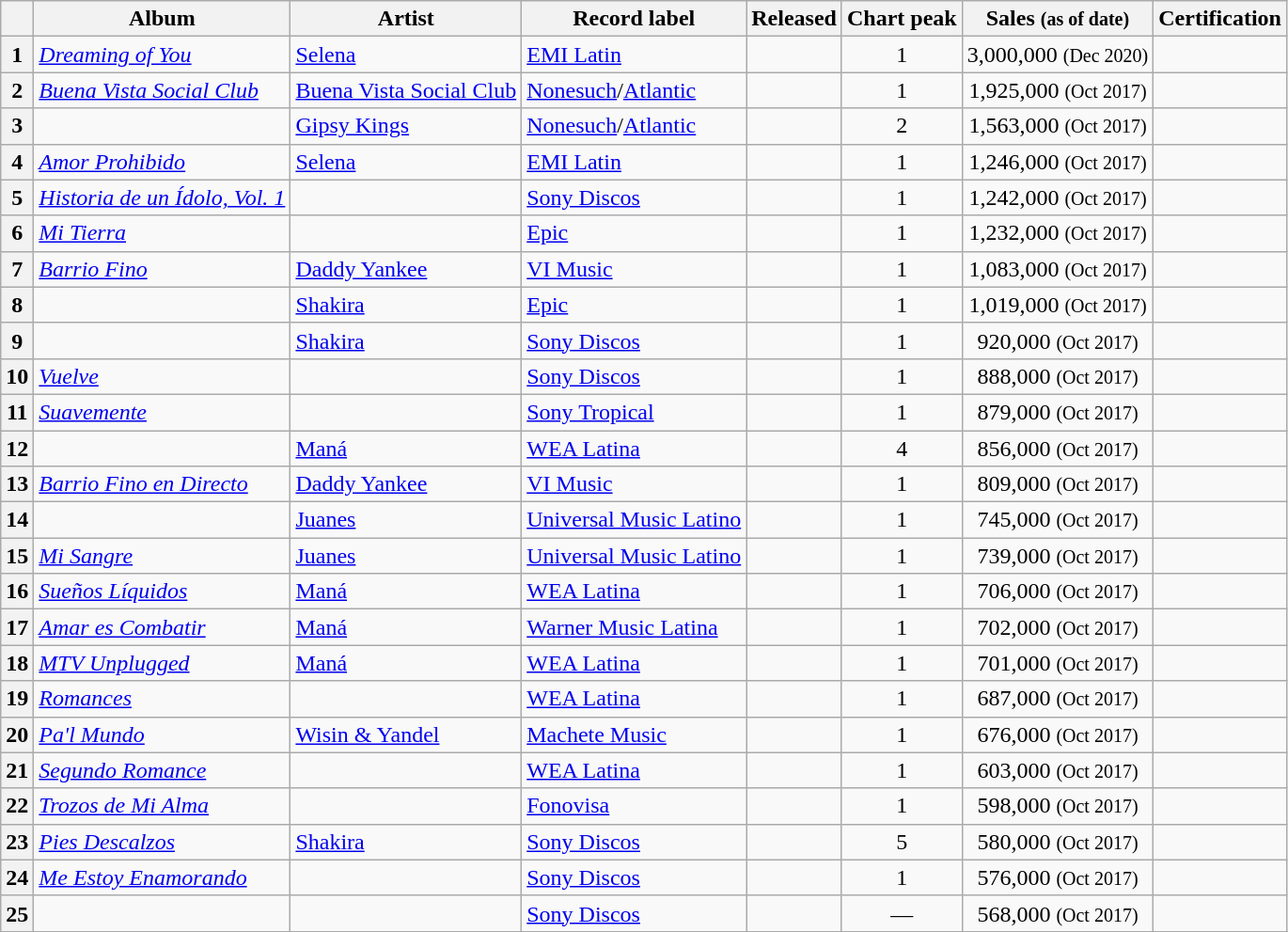<table class="wikitable plainrowheaders sortable">
<tr>
<th scope=col></th>
<th scope=col>Album</th>
<th scope=col>Artist</th>
<th scope=col>Record label</th>
<th scope=col>Released</th>
<th scope=col>Chart peak</th>
<th scope=col>Sales <small>(as of date)</small></th>
<th scope=col>Certification</th>
</tr>
<tr>
<th scope=row style="text-align:center;">1</th>
<td><em><a href='#'>Dreaming of You</a></em></td>
<td><a href='#'>Selena</a></td>
<td><a href='#'>EMI Latin</a></td>
<td></td>
<td align=center>1</td>
<td align=center>3,000,000 <small>(Dec 2020)</small></td>
<td align=center></td>
</tr>
<tr>
<th scope=row style="text-align:center;">2</th>
<td><em><a href='#'>Buena Vista Social Club</a></em></td>
<td><a href='#'>Buena Vista Social Club</a></td>
<td><a href='#'>Nonesuch</a>/<a href='#'>Atlantic</a></td>
<td></td>
<td align=center>1</td>
<td align=center>1,925,000 <small>(Oct 2017)</small></td>
<td align=center></td>
</tr>
<tr>
<th scope=row style="text-align:center;">3</th>
<td><em></em></td>
<td><a href='#'>Gipsy Kings</a></td>
<td><a href='#'>Nonesuch</a>/<a href='#'>Atlantic</a></td>
<td></td>
<td align=center>2</td>
<td align=center>1,563,000 <small>(Oct 2017)</small></td>
<td align=center></td>
</tr>
<tr>
<th scope=row style="text-align:center;">4</th>
<td><em><a href='#'>Amor Prohibido</a></em></td>
<td><a href='#'>Selena</a></td>
<td><a href='#'>EMI Latin</a></td>
<td></td>
<td align=center>1</td>
<td align=center>1,246,000 <small>(Oct 2017)</small></td>
<td align=center></td>
</tr>
<tr>
<th scope=row style="text-align:center;">5</th>
<td><em><a href='#'>Historia de un Ídolo, Vol. 1</a></em></td>
<td></td>
<td><a href='#'>Sony Discos</a></td>
<td></td>
<td align=center>1</td>
<td align=center>1,242,000 <small>(Oct 2017)</small></td>
<td align=center></td>
</tr>
<tr>
<th scope=row style="text-align:center;">6</th>
<td><em><a href='#'>Mi Tierra</a></em></td>
<td></td>
<td><a href='#'>Epic</a></td>
<td></td>
<td align=center>1</td>
<td align=center>1,232,000 <small>(Oct 2017)</small></td>
<td align=center></td>
</tr>
<tr>
<th scope=row style="text-align:center;">7</th>
<td><em><a href='#'>Barrio Fino</a></em></td>
<td><a href='#'>Daddy Yankee</a></td>
<td><a href='#'>VI Music</a></td>
<td></td>
<td align=center>1</td>
<td align=center>1,083,000 <small>(Oct 2017)</small></td>
<td align=center></td>
</tr>
<tr>
<th scope=row style="text-align:center;">8</th>
<td></td>
<td><a href='#'>Shakira</a></td>
<td><a href='#'>Epic</a></td>
<td></td>
<td align=center>1</td>
<td align=center>1,019,000 <small>(Oct 2017)</small></td>
<td align=center></td>
</tr>
<tr>
<th scope=row style="text-align:center;">9</th>
<td></td>
<td><a href='#'>Shakira</a></td>
<td><a href='#'>Sony Discos</a></td>
<td></td>
<td align=center>1</td>
<td align=center>920,000 <small>(Oct 2017)</small></td>
<td align=center></td>
</tr>
<tr>
<th scope=row style="text-align:center;">10</th>
<td><em><a href='#'>Vuelve</a></em></td>
<td></td>
<td><a href='#'>Sony Discos</a></td>
<td></td>
<td align=center>1</td>
<td align=center>888,000 <small>(Oct 2017)</small></td>
<td align=center></td>
</tr>
<tr>
<th scope=row style="text-align:center;">11</th>
<td><em><a href='#'>Suavemente</a></em></td>
<td></td>
<td><a href='#'>Sony Tropical</a></td>
<td></td>
<td align=center>1</td>
<td align=center>879,000 <small>(Oct 2017)</small></td>
<td align=center></td>
</tr>
<tr>
<th scope=row style="text-align:center;">12</th>
<td></td>
<td><a href='#'>Maná</a></td>
<td><a href='#'>WEA Latina</a></td>
<td></td>
<td align=center>4</td>
<td align=center>856,000 <small>(Oct 2017)</small></td>
<td align=center></td>
</tr>
<tr>
<th scope=row style="text-align:center;">13</th>
<td><em><a href='#'>Barrio Fino en Directo</a></em></td>
<td><a href='#'>Daddy Yankee</a></td>
<td><a href='#'>VI Music</a></td>
<td></td>
<td align=center>1</td>
<td align=center>809,000 <small>(Oct 2017)</small></td>
<td align=center></td>
</tr>
<tr>
<th scope=row style="text-align:center;">14</th>
<td><em></em></td>
<td><a href='#'>Juanes</a></td>
<td><a href='#'>Universal Music Latino</a></td>
<td></td>
<td align=center>1</td>
<td align=center>745,000 <small>(Oct 2017)</small></td>
<td align=center></td>
</tr>
<tr>
<th scope=row style="text-align:center;">15</th>
<td><em><a href='#'>Mi Sangre</a></em></td>
<td><a href='#'>Juanes</a></td>
<td><a href='#'>Universal Music Latino</a></td>
<td></td>
<td align=center>1</td>
<td align=center>739,000 <small>(Oct 2017)</small></td>
<td align=center></td>
</tr>
<tr>
<th scope=row style="text-align:center;">16</th>
<td><em><a href='#'>Sueños Líquidos</a></em></td>
<td><a href='#'>Maná</a></td>
<td><a href='#'>WEA Latina</a></td>
<td></td>
<td align=center>1</td>
<td align=center>706,000 <small>(Oct 2017)</small></td>
<td align=center></td>
</tr>
<tr>
<th scope=row style="text-align:center;">17</th>
<td><em><a href='#'>Amar es Combatir</a></em></td>
<td><a href='#'>Maná</a></td>
<td><a href='#'>Warner Music Latina</a></td>
<td></td>
<td align=center>1</td>
<td align=center>702,000 <small>(Oct 2017)</small></td>
<td align=center></td>
</tr>
<tr>
<th scope=row style="text-align:center;">18</th>
<td><em><a href='#'>MTV Unplugged</a></em></td>
<td><a href='#'>Maná</a></td>
<td><a href='#'>WEA Latina</a></td>
<td></td>
<td align=center>1</td>
<td align=center>701,000 <small>(Oct 2017)</small></td>
<td align=center></td>
</tr>
<tr>
<th scope=row style="text-align:center;">19</th>
<td><em><a href='#'>Romances</a></em></td>
<td></td>
<td><a href='#'>WEA Latina</a></td>
<td></td>
<td align=center>1</td>
<td align=center>687,000 <small>(Oct 2017)</small></td>
<td align=center></td>
</tr>
<tr>
<th scope=row style="text-align:center;">20</th>
<td><em><a href='#'>Pa'l Mundo</a></em></td>
<td><a href='#'>Wisin & Yandel</a></td>
<td><a href='#'>Machete Music</a></td>
<td></td>
<td align=center>1</td>
<td align=center>676,000 <small>(Oct 2017)</small></td>
<td align=center></td>
</tr>
<tr>
<th scope=row style="text-align:center;">21</th>
<td><em><a href='#'>Segundo Romance</a></em></td>
<td></td>
<td><a href='#'>WEA Latina</a></td>
<td></td>
<td align=center>1</td>
<td align=center>603,000 <small>(Oct 2017)</small></td>
<td align=center></td>
</tr>
<tr>
<th scope=row style="text-align:center;">22</th>
<td><em><a href='#'>Trozos de Mi Alma</a></em></td>
<td></td>
<td><a href='#'>Fonovisa</a></td>
<td></td>
<td align=center>1</td>
<td align=center>598,000 <small>(Oct 2017)</small></td>
<td align=center></td>
</tr>
<tr>
<th scope=row style="text-align:center;">23</th>
<td><em><a href='#'>Pies Descalzos</a></em></td>
<td><a href='#'>Shakira</a></td>
<td><a href='#'>Sony Discos</a></td>
<td></td>
<td align=center>5</td>
<td align=center>580,000 <small>(Oct 2017)</small></td>
<td align=center></td>
</tr>
<tr>
<th scope=row style="text-align:center;">24</th>
<td><em><a href='#'>Me Estoy Enamorando</a></em></td>
<td></td>
<td><a href='#'>Sony Discos</a></td>
<td></td>
<td align=center>1</td>
<td align=center>576,000 <small>(Oct 2017)</small></td>
<td align=center></td>
</tr>
<tr>
<th scope=row style="text-align:center;">25</th>
<td><em></em></td>
<td></td>
<td><a href='#'>Sony Discos</a></td>
<td></td>
<td align=center>—</td>
<td align=center>568,000 <small>(Oct 2017)</small></td>
<td align=center></td>
</tr>
<tr>
</tr>
</table>
